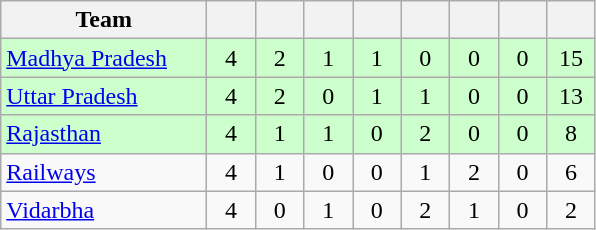<table class="wikitable" style="text-align:center">
<tr>
<th style="width:130px">Team</th>
<th style="width:25px"></th>
<th style="width:25px"></th>
<th style="width:25px"></th>
<th style="width:25px"></th>
<th style="width:25px"></th>
<th style="width:25px"></th>
<th style="width:25px"></th>
<th style="width:25px"></th>
</tr>
<tr style="background:#cfc;">
<td style="text-align:left"><a href='#'>Madhya Pradesh</a></td>
<td>4</td>
<td>2</td>
<td>1</td>
<td>1</td>
<td>0</td>
<td>0</td>
<td>0</td>
<td>15</td>
</tr>
<tr style="background:#cfc;">
<td style="text-align:left"><a href='#'>Uttar Pradesh</a></td>
<td>4</td>
<td>2</td>
<td>0</td>
<td>1</td>
<td>1</td>
<td>0</td>
<td>0</td>
<td>13</td>
</tr>
<tr style="background:#cfc;">
<td style="text-align:left"><a href='#'>Rajasthan</a></td>
<td>4</td>
<td>1</td>
<td>1</td>
<td>0</td>
<td>2</td>
<td>0</td>
<td>0</td>
<td>8</td>
</tr>
<tr>
<td style="text-align:left"><a href='#'>Railways</a></td>
<td>4</td>
<td>1</td>
<td>0</td>
<td>0</td>
<td>1</td>
<td>2</td>
<td>0</td>
<td>6</td>
</tr>
<tr>
<td style="text-align:left"><a href='#'>Vidarbha</a></td>
<td>4</td>
<td>0</td>
<td>1</td>
<td>0</td>
<td>2</td>
<td>1</td>
<td>0</td>
<td>2</td>
</tr>
</table>
